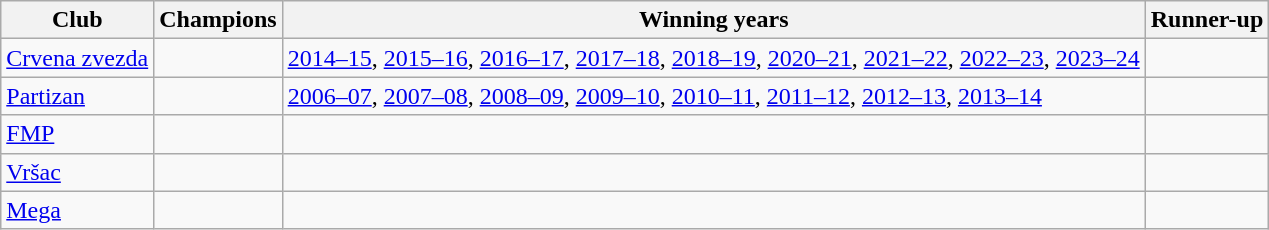<table class="wikitable">
<tr>
<th>Club</th>
<th>Champions</th>
<th>Winning years</th>
<th>Runner-up</th>
</tr>
<tr>
<td><a href='#'>Crvena zvezda</a></td>
<td></td>
<td><a href='#'>2014–15</a>, <a href='#'>2015–16</a>, <a href='#'>2016–17</a>, <a href='#'>2017–18</a>, <a href='#'>2018–19</a>, <a href='#'>2020–21</a>, <a href='#'>2021–22</a>, <a href='#'>2022–23</a>, <a href='#'>2023–24</a></td>
<td></td>
</tr>
<tr>
<td><a href='#'>Partizan</a></td>
<td></td>
<td><a href='#'>2006–07</a>, <a href='#'>2007–08</a>, <a href='#'>2008–09</a>, <a href='#'>2009–10</a>, <a href='#'>2010–11</a>, <a href='#'>2011–12</a>, <a href='#'>2012–13</a>, <a href='#'>2013–14</a></td>
<td></td>
</tr>
<tr>
<td><a href='#'>FMP</a></td>
<td></td>
<td></td>
<td></td>
</tr>
<tr>
<td><a href='#'>Vršac</a></td>
<td></td>
<td></td>
<td></td>
</tr>
<tr>
<td><a href='#'>Mega</a></td>
<td></td>
<td></td>
<td></td>
</tr>
</table>
